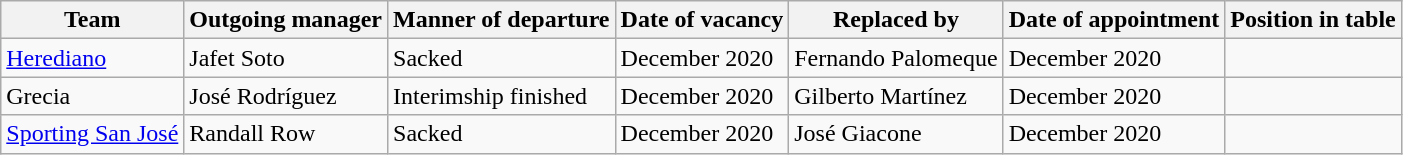<table class="wikitable">
<tr>
<th>Team</th>
<th>Outgoing manager</th>
<th>Manner of departure</th>
<th>Date of vacancy</th>
<th>Replaced by</th>
<th>Date of appointment</th>
<th>Position in table</th>
</tr>
<tr>
<td><a href='#'>Herediano</a></td>
<td> Jafet Soto</td>
<td>Sacked</td>
<td>December 2020</td>
<td>  Fernando Palomeque </td>
<td>December 2020</td>
<td></td>
</tr>
<tr>
<td>Grecia</td>
<td> José Rodríguez</td>
<td>Interimship finished</td>
<td>December 2020</td>
<td> Gilberto Martínez</td>
<td>December 2020</td>
<td></td>
</tr>
<tr>
<td><a href='#'>Sporting San José</a></td>
<td> Randall Row</td>
<td>Sacked</td>
<td>December 2020</td>
<td> José Giacone</td>
<td>December 2020</td>
<td></td>
</tr>
</table>
